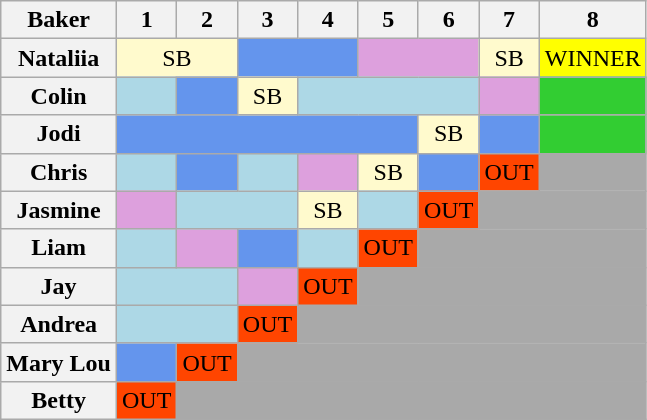<table class="wikitable" style="text-align:center">
<tr>
<th scope="col">Baker</th>
<th scope="col">1</th>
<th scope="col">2</th>
<th scope="col">3</th>
<th scope="col">4</th>
<th scope="col">5</th>
<th scope="col">6</th>
<th scope="col">7</th>
<th scope="col">8</th>
</tr>
<tr>
<th scope="row">Nataliia</th>
<td colspan="2" style="background:LemonChiffon;">SB</td>
<td colspan="2" style="background:Cornflowerblue;"></td>
<td colspan="2" style="background:Plum;"></td>
<td style="background:LemonChiffon;">SB</td>
<td style="background:yellow;">WINNER</td>
</tr>
<tr>
<th scope="row">Colin</th>
<td style="background:Lightblue;"></td>
<td style="background:Cornflowerblue;"></td>
<td style="background:LemonChiffon;">SB</td>
<td colspan="3" style="background:Lightblue;"></td>
<td style="background:Plum;"></td>
<td style="background:limegreen;"></td>
</tr>
<tr>
<th scope="row">Jodi</th>
<td colspan="5" style="background:Cornflowerblue;"></td>
<td style="background:LemonChiffon;">SB</td>
<td style="background:Cornflowerblue;"></td>
<td style="background:limegreen;"></td>
</tr>
<tr>
<th scope="row">Chris</th>
<td style="background:Lightblue;"></td>
<td style="background:Cornflowerblue;"></td>
<td style="background:Lightblue;"></td>
<td style="background:Plum;"></td>
<td style="background:LemonChiffon;">SB</td>
<td style="background:Cornflowerblue;"></td>
<td style="background:orangered;">OUT</td>
<td style="background:darkgrey;"></td>
</tr>
<tr>
<th scope="row">Jasmine</th>
<td style="background:Plum;"></td>
<td colspan="2" style="background:Lightblue;"></td>
<td style="background:LemonChiffon;">SB</td>
<td style="background:Lightblue;"></td>
<td style="background:orangered;">OUT</td>
<td colspan="2" style="background:darkgrey;"></td>
</tr>
<tr>
<th scope="row">Liam</th>
<td style="background:Lightblue;"></td>
<td style="background:Plum;"></td>
<td style="background:Cornflowerblue;"></td>
<td style="background:Lightblue;"></td>
<td style="background:orangered;">OUT</td>
<td colspan="3" style="background:darkgrey;"></td>
</tr>
<tr>
<th scope="row">Jay</th>
<td colspan="2" style="background:Lightblue;"></td>
<td style="background:Plum;"></td>
<td style="background:orangered;">OUT</td>
<td colspan="4" style="background:darkgrey;"></td>
</tr>
<tr>
<th scope="row">Andrea</th>
<td colspan="2" style="background:Lightblue;"></td>
<td style="background:orangered;">OUT</td>
<td colspan="5" style="background:darkgrey;"></td>
</tr>
<tr>
<th scope="row">Mary Lou</th>
<td style="background:Cornflowerblue;"></td>
<td style="background:orangered;">OUT</td>
<td colspan="6" style="background:darkgrey;"></td>
</tr>
<tr>
<th scope="row">Betty</th>
<td style="background:orangered;">OUT</td>
<td colspan="7" style="background:darkgrey;"></td>
</tr>
</table>
